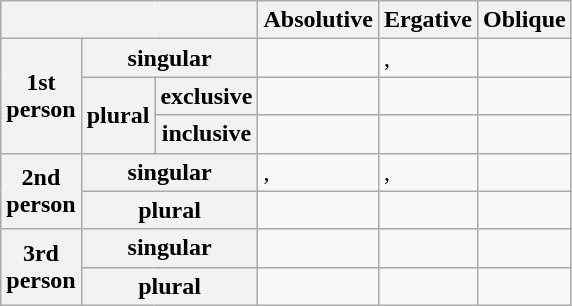<table class="wikitable">
<tr>
<th colspan="3"></th>
<th>Absolutive</th>
<th>Ergative</th>
<th>Oblique</th>
</tr>
<tr>
<th rowspan="3">1st<br>person</th>
<th colspan="2">singular</th>
<td></td>
<td>, </td>
<td></td>
</tr>
<tr>
<th rowspan="2">plural</th>
<th>exclusive</th>
<td></td>
<td></td>
<td></td>
</tr>
<tr>
<th>inclusive</th>
<td></td>
<td></td>
<td></td>
</tr>
<tr>
<th rowspan="2">2nd<br>person</th>
<th colspan="2">singular</th>
<td>, </td>
<td>, </td>
<td></td>
</tr>
<tr>
<th colspan="2">plural</th>
<td></td>
<td></td>
<td></td>
</tr>
<tr>
<th rowspan="2">3rd<br>person</th>
<th colspan="2">singular</th>
<td></td>
<td></td>
<td></td>
</tr>
<tr>
<th colspan="2">plural</th>
<td></td>
<td></td>
<td></td>
</tr>
</table>
